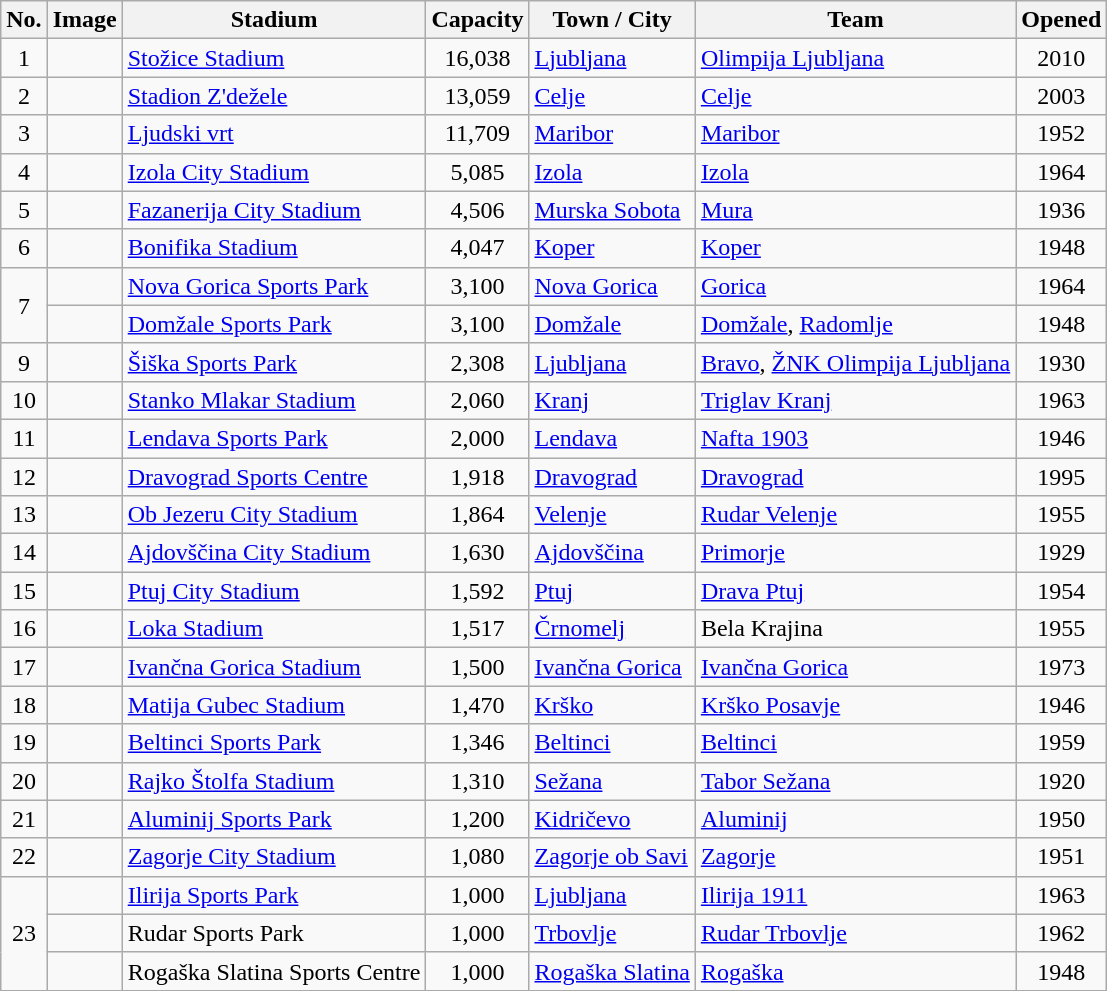<table class="wikitable sortable">
<tr>
<th>No.</th>
<th class="unsortable">Image</th>
<th>Stadium</th>
<th>Capacity</th>
<th>Town / City</th>
<th>Team</th>
<th>Opened</th>
</tr>
<tr>
<td style="text-align:center;">1</td>
<td></td>
<td><a href='#'>Stožice Stadium</a></td>
<td style="text-align:center;">16,038</td>
<td><a href='#'>Ljubljana</a></td>
<td><a href='#'>Olimpija Ljubljana</a></td>
<td style="text-align:center;">2010</td>
</tr>
<tr>
<td style="text-align:center;">2</td>
<td></td>
<td><a href='#'>Stadion Z'dežele</a></td>
<td style="text-align:center;">13,059</td>
<td><a href='#'>Celje</a></td>
<td><a href='#'>Celje</a></td>
<td style="text-align:center;">2003</td>
</tr>
<tr>
<td style="text-align:center;">3</td>
<td></td>
<td><a href='#'>Ljudski vrt</a></td>
<td style="text-align:center;">11,709</td>
<td><a href='#'>Maribor</a></td>
<td><a href='#'>Maribor</a></td>
<td style="text-align:center;">1952</td>
</tr>
<tr>
<td style="text-align:center;">4</td>
<td></td>
<td><a href='#'>Izola City Stadium</a></td>
<td style="text-align:center;">5,085</td>
<td><a href='#'>Izola</a></td>
<td><a href='#'>Izola</a></td>
<td style="text-align:center;">1964</td>
</tr>
<tr>
<td style="text-align:center;">5</td>
<td></td>
<td><a href='#'>Fazanerija City Stadium</a></td>
<td style="text-align:center;">4,506</td>
<td><a href='#'>Murska Sobota</a></td>
<td><a href='#'>Mura</a></td>
<td style="text-align:center;">1936</td>
</tr>
<tr>
<td style="text-align:center;">6</td>
<td></td>
<td><a href='#'>Bonifika Stadium</a></td>
<td style="text-align:center;">4,047</td>
<td><a href='#'>Koper</a></td>
<td><a href='#'>Koper</a></td>
<td style="text-align:center;">1948</td>
</tr>
<tr>
<td style="text-align:center;" rowspan="2">7</td>
<td></td>
<td><a href='#'>Nova Gorica Sports Park</a></td>
<td style="text-align:center;">3,100</td>
<td><a href='#'>Nova Gorica</a></td>
<td><a href='#'>Gorica</a></td>
<td style="text-align:center;">1964</td>
</tr>
<tr>
<td></td>
<td><a href='#'>Domžale Sports Park</a></td>
<td style="text-align:center;">3,100</td>
<td><a href='#'>Domžale</a></td>
<td><a href='#'>Domžale</a>, <a href='#'>Radomlje</a></td>
<td style="text-align:center;">1948</td>
</tr>
<tr>
<td style="text-align:center;">9</td>
<td></td>
<td><a href='#'>Šiška Sports Park</a></td>
<td style="text-align:center;">2,308</td>
<td><a href='#'>Ljubljana</a></td>
<td><a href='#'>Bravo</a>, <a href='#'>ŽNK Olimpija Ljubljana</a></td>
<td style="text-align:center;">1930</td>
</tr>
<tr>
<td style="text-align:center;">10</td>
<td></td>
<td><a href='#'>Stanko Mlakar Stadium</a></td>
<td style="text-align:center;">2,060</td>
<td><a href='#'>Kranj</a></td>
<td><a href='#'>Triglav Kranj</a></td>
<td style="text-align:center;">1963</td>
</tr>
<tr>
<td style="text-align:center;">11</td>
<td></td>
<td><a href='#'>Lendava Sports Park</a></td>
<td style="text-align:center;">2,000</td>
<td><a href='#'>Lendava</a></td>
<td><a href='#'>Nafta 1903</a></td>
<td style="text-align:center;">1946</td>
</tr>
<tr>
<td style="text-align:center;">12</td>
<td></td>
<td><a href='#'>Dravograd Sports Centre</a></td>
<td style="text-align:center;">1,918</td>
<td><a href='#'>Dravograd</a></td>
<td><a href='#'>Dravograd</a></td>
<td style="text-align:center;">1995</td>
</tr>
<tr>
<td style="text-align:center;">13</td>
<td></td>
<td><a href='#'>Ob Jezeru City Stadium</a></td>
<td style="text-align:center;">1,864</td>
<td><a href='#'>Velenje</a></td>
<td><a href='#'>Rudar Velenje</a></td>
<td style="text-align:center;">1955</td>
</tr>
<tr>
<td style="text-align:center;">14</td>
<td></td>
<td><a href='#'>Ajdovščina City Stadium</a></td>
<td style="text-align:center;">1,630</td>
<td><a href='#'>Ajdovščina</a></td>
<td><a href='#'>Primorje</a></td>
<td style="text-align:center;">1929</td>
</tr>
<tr>
<td style="text-align:center;">15</td>
<td></td>
<td><a href='#'>Ptuj City Stadium</a></td>
<td style="text-align:center;">1,592</td>
<td><a href='#'>Ptuj</a></td>
<td><a href='#'>Drava Ptuj</a></td>
<td style="text-align:center;">1954</td>
</tr>
<tr>
<td style="text-align:center;">16</td>
<td></td>
<td><a href='#'>Loka Stadium</a></td>
<td style="text-align:center;">1,517</td>
<td><a href='#'>Črnomelj</a></td>
<td>Bela Krajina</td>
<td style="text-align:center;">1955</td>
</tr>
<tr>
<td style="text-align:center;">17</td>
<td></td>
<td><a href='#'>Ivančna Gorica Stadium</a></td>
<td style="text-align:center;">1,500</td>
<td><a href='#'>Ivančna Gorica</a></td>
<td><a href='#'>Ivančna Gorica</a></td>
<td style="text-align:center;">1973</td>
</tr>
<tr>
<td style="text-align:center;">18</td>
<td></td>
<td><a href='#'>Matija Gubec Stadium</a></td>
<td style="text-align:center;">1,470</td>
<td><a href='#'>Krško</a></td>
<td><a href='#'>Krško Posavje</a></td>
<td style="text-align:center;">1946</td>
</tr>
<tr>
<td style="text-align:center;">19</td>
<td></td>
<td><a href='#'>Beltinci Sports Park</a></td>
<td style="text-align:center;">1,346</td>
<td><a href='#'>Beltinci</a></td>
<td><a href='#'>Beltinci</a></td>
<td style="text-align:center;">1959</td>
</tr>
<tr>
<td style="text-align:center;">20</td>
<td></td>
<td><a href='#'>Rajko Štolfa Stadium</a></td>
<td style="text-align:center;">1,310</td>
<td><a href='#'>Sežana</a></td>
<td><a href='#'>Tabor Sežana</a></td>
<td style="text-align:center;">1920</td>
</tr>
<tr>
<td style="text-align:center;">21</td>
<td></td>
<td><a href='#'>Aluminij Sports Park</a></td>
<td style="text-align:center;">1,200</td>
<td><a href='#'>Kidričevo</a></td>
<td><a href='#'>Aluminij</a></td>
<td style="text-align:center;">1950</td>
</tr>
<tr>
<td style="text-align:center;">22</td>
<td></td>
<td><a href='#'>Zagorje City Stadium</a></td>
<td style="text-align:center;">1,080</td>
<td><a href='#'>Zagorje ob Savi</a></td>
<td><a href='#'>Zagorje</a></td>
<td style="text-align:center;">1951</td>
</tr>
<tr>
<td style="text-align:center;" rowspan="3">23</td>
<td></td>
<td><a href='#'>Ilirija Sports Park</a></td>
<td style="text-align:center;">1,000</td>
<td><a href='#'>Ljubljana</a></td>
<td><a href='#'>Ilirija 1911</a></td>
<td style="text-align:center;">1963</td>
</tr>
<tr>
<td></td>
<td>Rudar Sports Park</td>
<td style="text-align:center;">1,000</td>
<td><a href='#'>Trbovlje</a></td>
<td><a href='#'>Rudar Trbovlje</a></td>
<td style="text-align:center;">1962</td>
</tr>
<tr>
<td></td>
<td>Rogaška Slatina Sports Centre</td>
<td style="text-align:center;">1,000</td>
<td><a href='#'>Rogaška Slatina</a></td>
<td><a href='#'>Rogaška</a></td>
<td style="text-align:center;">1948</td>
</tr>
</table>
